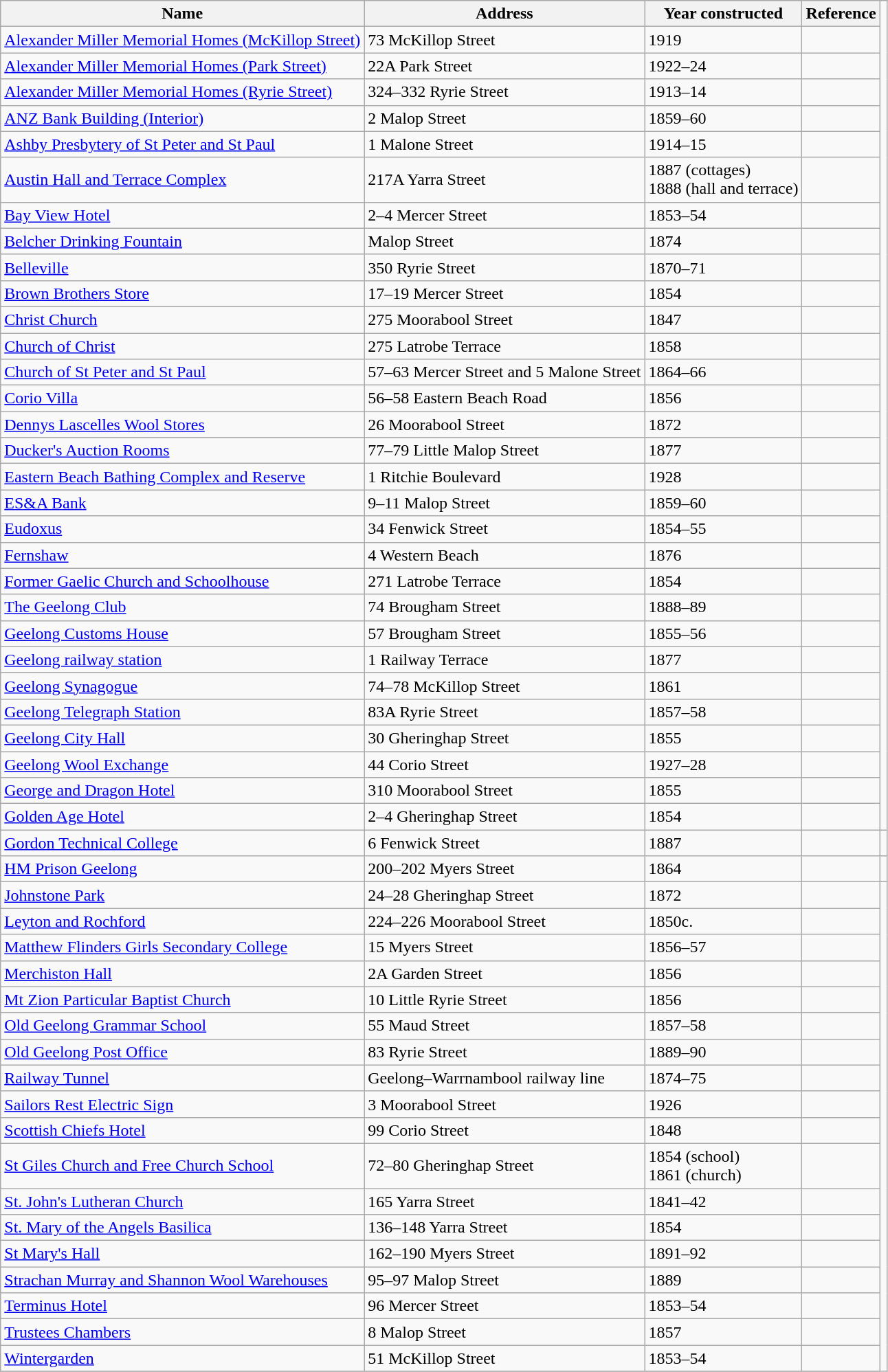<table class="wikitable sortable">
<tr>
<th>Name</th>
<th>Address</th>
<th>Year constructed</th>
<th>Reference</th>
</tr>
<tr>
<td><a href='#'>Alexander Miller Memorial Homes (McKillop Street)</a></td>
<td>73 McKillop Street</td>
<td>1919</td>
<td></td>
</tr>
<tr>
<td><a href='#'>Alexander Miller Memorial Homes (Park Street)</a></td>
<td>22A Park Street</td>
<td>1922–24</td>
<td></td>
</tr>
<tr>
<td><a href='#'>Alexander Miller Memorial Homes (Ryrie Street)</a></td>
<td>324–332 Ryrie Street</td>
<td>1913–14</td>
<td></td>
</tr>
<tr>
<td><a href='#'>ANZ Bank Building (Interior)</a></td>
<td>2 Malop Street</td>
<td>1859–60</td>
<td></td>
</tr>
<tr>
<td><a href='#'>Ashby Presbytery of St Peter and St Paul</a></td>
<td>1 Malone Street</td>
<td>1914–15</td>
<td></td>
</tr>
<tr>
<td><a href='#'>Austin Hall and Terrace Complex</a></td>
<td>217A Yarra Street</td>
<td>1887 (cottages)<br>1888 (hall and terrace)</td>
<td></td>
</tr>
<tr>
<td><a href='#'>Bay View Hotel</a></td>
<td>2–4 Mercer Street</td>
<td>1853–54</td>
<td></td>
</tr>
<tr>
<td><a href='#'>Belcher Drinking Fountain</a></td>
<td>Malop Street</td>
<td>1874</td>
<td></td>
</tr>
<tr>
<td><a href='#'>Belleville</a></td>
<td>350 Ryrie Street</td>
<td>1870–71</td>
<td></td>
</tr>
<tr>
<td><a href='#'>Brown Brothers Store</a></td>
<td>17–19 Mercer Street</td>
<td>1854</td>
<td></td>
</tr>
<tr>
<td><a href='#'>Christ Church</a></td>
<td>275 Moorabool Street</td>
<td>1847</td>
<td></td>
</tr>
<tr>
<td><a href='#'>Church of Christ</a></td>
<td>275 Latrobe Terrace</td>
<td>1858</td>
<td></td>
</tr>
<tr>
<td><a href='#'>Church of St Peter and St Paul</a></td>
<td>57–63 Mercer Street and 5 Malone Street</td>
<td>1864–66</td>
<td></td>
</tr>
<tr>
<td><a href='#'>Corio Villa</a></td>
<td>56–58 Eastern Beach Road</td>
<td>1856</td>
<td></td>
</tr>
<tr>
<td><a href='#'>Dennys Lascelles Wool Stores</a></td>
<td>26 Moorabool Street</td>
<td>1872</td>
<td></td>
</tr>
<tr>
<td><a href='#'>Ducker's Auction Rooms</a></td>
<td>77–79 Little Malop Street</td>
<td>1877</td>
<td></td>
</tr>
<tr>
<td><a href='#'>Eastern Beach Bathing Complex and Reserve</a></td>
<td>1 Ritchie Boulevard</td>
<td>1928</td>
<td></td>
</tr>
<tr>
<td><a href='#'>ES&A Bank</a></td>
<td>9–11 Malop Street</td>
<td>1859–60</td>
<td></td>
</tr>
<tr>
<td><a href='#'>Eudoxus</a></td>
<td>34 Fenwick Street</td>
<td>1854–55</td>
<td></td>
</tr>
<tr>
<td><a href='#'>Fernshaw</a></td>
<td>4 Western Beach</td>
<td>1876</td>
<td></td>
</tr>
<tr>
<td><a href='#'>Former Gaelic Church and Schoolhouse</a></td>
<td>271 Latrobe Terrace</td>
<td>1854</td>
<td></td>
</tr>
<tr>
<td><a href='#'>The Geelong Club</a></td>
<td>74 Brougham Street</td>
<td>1888–89</td>
<td></td>
</tr>
<tr>
<td><a href='#'>Geelong Customs House</a></td>
<td>57 Brougham Street</td>
<td>1855–56</td>
<td></td>
</tr>
<tr>
<td><a href='#'>Geelong railway station</a></td>
<td>1 Railway Terrace</td>
<td>1877</td>
<td></td>
</tr>
<tr>
<td><a href='#'>Geelong Synagogue</a></td>
<td>74–78 McKillop Street</td>
<td>1861</td>
<td></td>
</tr>
<tr>
<td><a href='#'>Geelong Telegraph Station</a></td>
<td>83A Ryrie Street</td>
<td>1857–58</td>
<td></td>
</tr>
<tr>
<td><a href='#'>Geelong City Hall</a></td>
<td>30 Gheringhap Street</td>
<td>1855</td>
<td></td>
</tr>
<tr>
<td><a href='#'>Geelong Wool Exchange</a></td>
<td>44 Corio Street</td>
<td>1927–28</td>
<td></td>
</tr>
<tr>
<td><a href='#'>George and Dragon Hotel</a></td>
<td>310 Moorabool Street</td>
<td>1855</td>
<td></td>
</tr>
<tr>
<td><a href='#'>Golden Age Hotel</a></td>
<td>2–4 Gheringhap Street</td>
<td>1854</td>
<td></td>
</tr>
<tr>
<td><a href='#'>Gordon Technical College</a></td>
<td>6 Fenwick Street</td>
<td>1887</td>
<td></td>
<td></td>
</tr>
<tr>
<td><a href='#'>HM Prison Geelong</a></td>
<td>200–202 Myers Street</td>
<td>1864</td>
<td></td>
<td></td>
</tr>
<tr>
<td><a href='#'>Johnstone Park</a></td>
<td>24–28 Gheringhap Street</td>
<td>1872</td>
<td></td>
</tr>
<tr>
<td><a href='#'>Leyton and Rochford</a></td>
<td>224–226 Moorabool Street</td>
<td>1850c.</td>
<td></td>
</tr>
<tr>
<td><a href='#'>Matthew Flinders Girls Secondary College</a></td>
<td>15 Myers Street</td>
<td>1856–57</td>
<td></td>
</tr>
<tr>
<td><a href='#'>Merchiston Hall</a></td>
<td>2A Garden Street</td>
<td>1856</td>
<td></td>
</tr>
<tr>
<td><a href='#'>Mt Zion Particular Baptist Church</a></td>
<td>10 Little Ryrie Street</td>
<td>1856</td>
<td></td>
</tr>
<tr>
<td><a href='#'>Old Geelong Grammar School</a></td>
<td>55 Maud Street</td>
<td>1857–58</td>
<td></td>
</tr>
<tr>
<td><a href='#'>Old Geelong Post Office</a></td>
<td>83 Ryrie Street</td>
<td>1889–90</td>
<td></td>
</tr>
<tr>
<td><a href='#'>Railway Tunnel</a></td>
<td>Geelong–Warrnambool railway line</td>
<td>1874–75</td>
<td></td>
</tr>
<tr>
<td><a href='#'>Sailors Rest Electric Sign</a></td>
<td>3 Moorabool Street</td>
<td>1926</td>
<td></td>
</tr>
<tr>
<td><a href='#'>Scottish Chiefs Hotel</a></td>
<td>99 Corio Street</td>
<td>1848</td>
<td></td>
</tr>
<tr>
<td><a href='#'>St Giles Church and Free Church School</a></td>
<td>72–80 Gheringhap Street</td>
<td>1854 (school)<br>1861 (church)</td>
<td></td>
</tr>
<tr>
<td><a href='#'>St. John's Lutheran Church</a></td>
<td>165 Yarra Street</td>
<td>1841–42</td>
<td></td>
</tr>
<tr>
<td><a href='#'>St. Mary of the Angels Basilica</a></td>
<td>136–148 Yarra Street</td>
<td>1854</td>
<td></td>
</tr>
<tr>
<td><a href='#'>St Mary's Hall</a></td>
<td>162–190 Myers Street</td>
<td>1891–92</td>
<td></td>
</tr>
<tr>
<td><a href='#'>Strachan Murray and Shannon Wool Warehouses</a></td>
<td>95–97 Malop Street</td>
<td>1889</td>
<td></td>
</tr>
<tr>
<td><a href='#'>Terminus Hotel</a></td>
<td>96 Mercer Street</td>
<td>1853–54</td>
<td></td>
</tr>
<tr>
<td><a href='#'>Trustees Chambers</a></td>
<td>8 Malop Street</td>
<td>1857</td>
<td></td>
</tr>
<tr>
<td><a href='#'>Wintergarden</a></td>
<td>51 McKillop Street</td>
<td>1853–54</td>
<td></td>
</tr>
<tr>
</tr>
</table>
